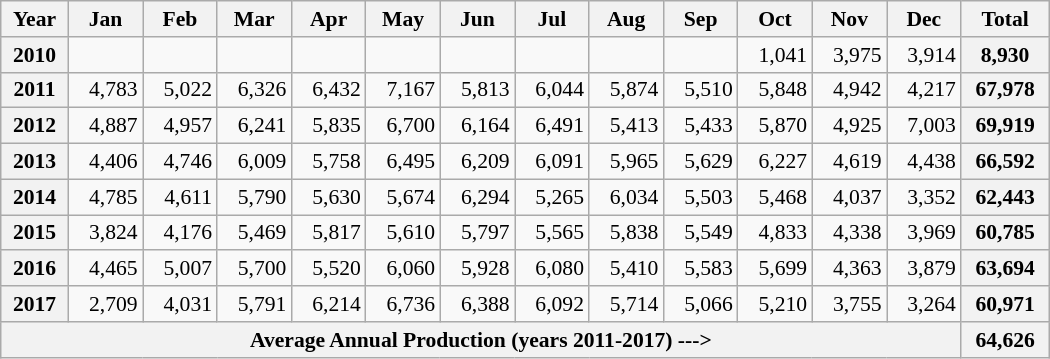<table class=wikitable style="text-align:right; font-size:0.9em; width:700px;">
<tr>
<th>Year</th>
<th>Jan</th>
<th>Feb</th>
<th>Mar</th>
<th>Apr</th>
<th>May</th>
<th>Jun</th>
<th>Jul</th>
<th>Aug</th>
<th>Sep</th>
<th>Oct</th>
<th>Nov</th>
<th>Dec</th>
<th>Total</th>
</tr>
<tr>
<th>2010</th>
<td></td>
<td></td>
<td></td>
<td></td>
<td></td>
<td></td>
<td></td>
<td></td>
<td></td>
<td>1,041</td>
<td>3,975</td>
<td>3,914</td>
<th>8,930</th>
</tr>
<tr>
<th>2011</th>
<td>4,783</td>
<td>5,022</td>
<td>6,326</td>
<td>6,432</td>
<td>7,167</td>
<td>5,813</td>
<td>6,044</td>
<td>5,874</td>
<td>5,510</td>
<td>5,848</td>
<td>4,942</td>
<td>4,217</td>
<th>67,978</th>
</tr>
<tr>
<th>2012</th>
<td>4,887</td>
<td>4,957</td>
<td>6,241</td>
<td>5,835</td>
<td>6,700</td>
<td>6,164</td>
<td>6,491</td>
<td>5,413</td>
<td>5,433</td>
<td>5,870</td>
<td>4,925</td>
<td>7,003</td>
<th>69,919</th>
</tr>
<tr>
<th>2013</th>
<td>4,406</td>
<td>4,746</td>
<td>6,009</td>
<td>5,758</td>
<td>6,495</td>
<td>6,209</td>
<td>6,091</td>
<td>5,965</td>
<td>5,629</td>
<td>6,227</td>
<td>4,619</td>
<td>4,438</td>
<th>66,592</th>
</tr>
<tr>
<th>2014</th>
<td>4,785</td>
<td>4,611</td>
<td>5,790</td>
<td>5,630</td>
<td>5,674</td>
<td>6,294</td>
<td>5,265</td>
<td>6,034</td>
<td>5,503</td>
<td>5,468</td>
<td>4,037</td>
<td>3,352</td>
<th>62,443</th>
</tr>
<tr>
<th>2015</th>
<td>3,824</td>
<td>4,176</td>
<td>5,469</td>
<td>5,817</td>
<td>5,610</td>
<td>5,797</td>
<td>5,565</td>
<td>5,838</td>
<td>5,549</td>
<td>4,833</td>
<td>4,338</td>
<td>3,969</td>
<th>60,785</th>
</tr>
<tr>
<th>2016</th>
<td>4,465</td>
<td>5,007</td>
<td>5,700</td>
<td>5,520</td>
<td>6,060</td>
<td>5,928</td>
<td>6,080</td>
<td>5,410</td>
<td>5,583</td>
<td>5,699</td>
<td>4,363</td>
<td>3,879</td>
<th>63,694</th>
</tr>
<tr>
<th>2017</th>
<td>2,709</td>
<td>4,031</td>
<td>5,791</td>
<td>6,214</td>
<td>6,736</td>
<td>6,388</td>
<td>6,092</td>
<td>5,714</td>
<td>5,066</td>
<td>5,210</td>
<td>3,755</td>
<td>3,264</td>
<th>60,971</th>
</tr>
<tr>
<th colspan=13>Average Annual Production (years 2011-2017) ---></th>
<th>64,626</th>
</tr>
</table>
